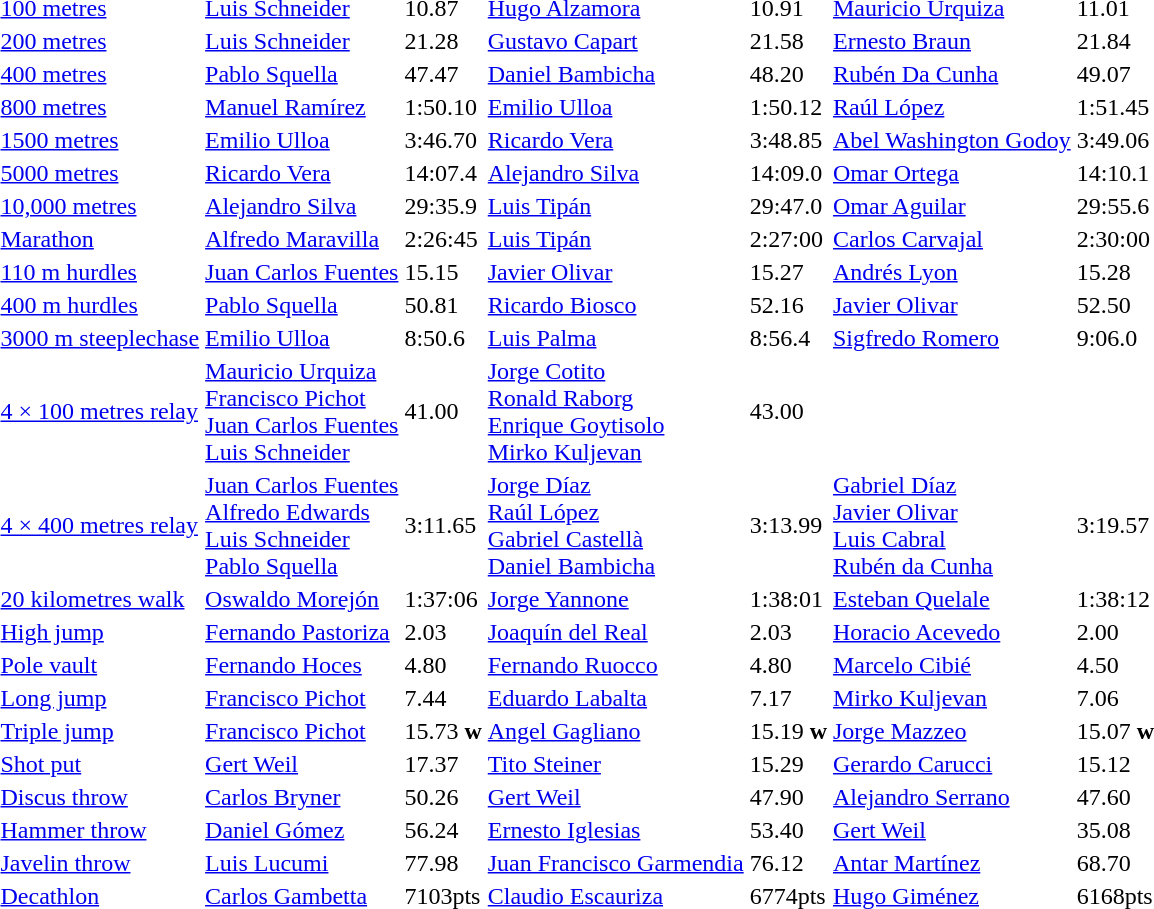<table>
<tr>
<td><a href='#'>100 metres</a></td>
<td><a href='#'>Luis Schneider</a><br> </td>
<td>10.87</td>
<td><a href='#'>Hugo Alzamora</a><br> </td>
<td>10.91</td>
<td><a href='#'>Mauricio Urquiza</a><br> </td>
<td>11.01</td>
</tr>
<tr>
<td><a href='#'>200 metres</a></td>
<td><a href='#'>Luis Schneider</a><br> </td>
<td>21.28</td>
<td><a href='#'>Gustavo Capart</a><br> </td>
<td>21.58</td>
<td><a href='#'>Ernesto Braun</a><br> </td>
<td>21.84</td>
</tr>
<tr>
<td><a href='#'>400 metres</a></td>
<td><a href='#'>Pablo Squella</a><br> </td>
<td>47.47</td>
<td><a href='#'>Daniel Bambicha</a><br> </td>
<td>48.20</td>
<td><a href='#'>Rubén Da Cunha</a><br> </td>
<td>49.07</td>
</tr>
<tr>
<td><a href='#'>800 metres</a></td>
<td><a href='#'>Manuel Ramírez</a><br> </td>
<td>1:50.10</td>
<td><a href='#'>Emilio Ulloa</a><br> </td>
<td>1:50.12</td>
<td><a href='#'>Raúl López</a><br> </td>
<td>1:51.45</td>
</tr>
<tr>
<td><a href='#'>1500 metres</a></td>
<td><a href='#'>Emilio Ulloa</a><br> </td>
<td>3:46.70</td>
<td><a href='#'>Ricardo Vera</a><br> </td>
<td>3:48.85</td>
<td><a href='#'>Abel Washington Godoy</a><br> </td>
<td>3:49.06</td>
</tr>
<tr>
<td><a href='#'>5000 metres</a></td>
<td><a href='#'>Ricardo Vera</a><br> </td>
<td>14:07.4</td>
<td><a href='#'>Alejandro Silva</a><br> </td>
<td>14:09.0</td>
<td><a href='#'>Omar Ortega</a><br> </td>
<td>14:10.1</td>
</tr>
<tr>
<td><a href='#'>10,000 metres</a></td>
<td><a href='#'>Alejandro Silva</a><br> </td>
<td>29:35.9</td>
<td><a href='#'>Luis Tipán</a><br> </td>
<td>29:47.0</td>
<td><a href='#'>Omar Aguilar</a><br> </td>
<td>29:55.6</td>
</tr>
<tr>
<td><a href='#'>Marathon</a></td>
<td><a href='#'>Alfredo Maravilla</a><br> </td>
<td>2:26:45</td>
<td><a href='#'>Luis Tipán</a><br> </td>
<td>2:27:00</td>
<td><a href='#'>Carlos Carvajal</a><br> </td>
<td>2:30:00</td>
</tr>
<tr>
<td><a href='#'>110 m hurdles</a></td>
<td><a href='#'>Juan Carlos Fuentes</a><br> </td>
<td>15.15</td>
<td><a href='#'>Javier Olivar</a><br> </td>
<td>15.27</td>
<td><a href='#'>Andrés Lyon</a><br> </td>
<td>15.28</td>
</tr>
<tr>
<td><a href='#'>400 m hurdles</a></td>
<td><a href='#'>Pablo Squella</a><br> </td>
<td>50.81</td>
<td><a href='#'>Ricardo Biosco</a><br> </td>
<td>52.16</td>
<td><a href='#'>Javier Olivar</a><br> </td>
<td>52.50</td>
</tr>
<tr>
<td><a href='#'>3000 m steeplechase</a></td>
<td><a href='#'>Emilio Ulloa</a><br> </td>
<td>8:50.6</td>
<td><a href='#'>Luis Palma</a><br> </td>
<td>8:56.4</td>
<td><a href='#'>Sigfredo Romero</a><br> </td>
<td>9:06.0</td>
</tr>
<tr>
<td><a href='#'>4 × 100 metres relay</a></td>
<td><a href='#'>Mauricio Urquiza</a><br> <a href='#'>Francisco Pichot</a><br> <a href='#'>Juan Carlos Fuentes</a><br> <a href='#'>Luis Schneider</a><br></td>
<td>41.00</td>
<td><a href='#'>Jorge Cotito</a><br> <a href='#'>Ronald Raborg</a><br> <a href='#'>Enrique Goytisolo</a><br> <a href='#'>Mirko Kuljevan</a><br></td>
<td>43.00</td>
<td></td>
<td></td>
</tr>
<tr>
<td><a href='#'>4 × 400 metres relay</a></td>
<td><a href='#'>Juan Carlos Fuentes</a><br> <a href='#'>Alfredo Edwards</a><br> <a href='#'>Luis Schneider</a><br> <a href='#'>Pablo Squella</a><br></td>
<td>3:11.65</td>
<td><a href='#'>Jorge Díaz</a><br> <a href='#'>Raúl López</a><br> <a href='#'>Gabriel Castellà</a><br> <a href='#'>Daniel Bambicha</a><br></td>
<td>3:13.99</td>
<td><a href='#'>Gabriel Díaz</a><br> <a href='#'>Javier Olivar</a><br> <a href='#'>Luis Cabral</a><br> <a href='#'>Rubén da Cunha</a><br></td>
<td>3:19.57</td>
</tr>
<tr>
<td><a href='#'>20 kilometres walk</a></td>
<td><a href='#'>Oswaldo Morejón</a><br> </td>
<td>1:37:06</td>
<td><a href='#'>Jorge Yannone</a><br> </td>
<td>1:38:01</td>
<td><a href='#'>Esteban Quelale</a><br> </td>
<td>1:38:12</td>
</tr>
<tr>
<td><a href='#'>High jump</a></td>
<td><a href='#'>Fernando Pastoriza</a><br> </td>
<td>2.03</td>
<td><a href='#'>Joaquín del Real</a><br> </td>
<td>2.03</td>
<td><a href='#'>Horacio Acevedo</a><br> </td>
<td>2.00</td>
</tr>
<tr>
<td><a href='#'>Pole vault</a></td>
<td><a href='#'>Fernando Hoces</a><br> </td>
<td>4.80</td>
<td><a href='#'>Fernando Ruocco</a><br> </td>
<td>4.80</td>
<td><a href='#'>Marcelo Cibié</a><br> </td>
<td>4.50</td>
</tr>
<tr>
<td><a href='#'>Long jump</a></td>
<td><a href='#'>Francisco Pichot</a><br> </td>
<td>7.44</td>
<td><a href='#'>Eduardo Labalta</a><br> </td>
<td>7.17</td>
<td><a href='#'>Mirko Kuljevan</a><br> </td>
<td>7.06</td>
</tr>
<tr>
<td><a href='#'>Triple jump</a></td>
<td><a href='#'>Francisco Pichot</a><br> </td>
<td>15.73 <strong>w</strong></td>
<td><a href='#'>Angel Gagliano</a><br> </td>
<td>15.19 <strong>w</strong></td>
<td><a href='#'>Jorge Mazzeo</a><br> </td>
<td>15.07 <strong>w</strong></td>
</tr>
<tr>
<td><a href='#'>Shot put</a></td>
<td><a href='#'>Gert Weil</a><br> </td>
<td>17.37</td>
<td><a href='#'>Tito Steiner</a><br> </td>
<td>15.29</td>
<td><a href='#'>Gerardo Carucci</a><br> </td>
<td>15.12</td>
</tr>
<tr>
<td><a href='#'>Discus throw</a></td>
<td><a href='#'>Carlos Bryner</a><br> </td>
<td>50.26</td>
<td><a href='#'>Gert Weil</a><br> </td>
<td>47.90</td>
<td><a href='#'>Alejandro Serrano</a><br> </td>
<td>47.60</td>
</tr>
<tr>
<td><a href='#'>Hammer throw</a></td>
<td><a href='#'>Daniel Gómez</a><br> </td>
<td>56.24</td>
<td><a href='#'>Ernesto Iglesias</a><br> </td>
<td>53.40</td>
<td><a href='#'>Gert Weil</a><br> </td>
<td>35.08</td>
</tr>
<tr>
<td><a href='#'>Javelin throw</a></td>
<td><a href='#'>Luis Lucumi</a><br> </td>
<td>77.98</td>
<td><a href='#'>Juan Francisco Garmendia</a><br> </td>
<td>76.12</td>
<td><a href='#'>Antar Martínez</a><br> </td>
<td>68.70</td>
</tr>
<tr>
<td><a href='#'>Decathlon</a></td>
<td><a href='#'>Carlos Gambetta</a><br> </td>
<td>7103pts</td>
<td><a href='#'>Claudio Escauriza</a><br> </td>
<td>6774pts</td>
<td><a href='#'>Hugo Giménez</a><br> </td>
<td>6168pts</td>
</tr>
</table>
